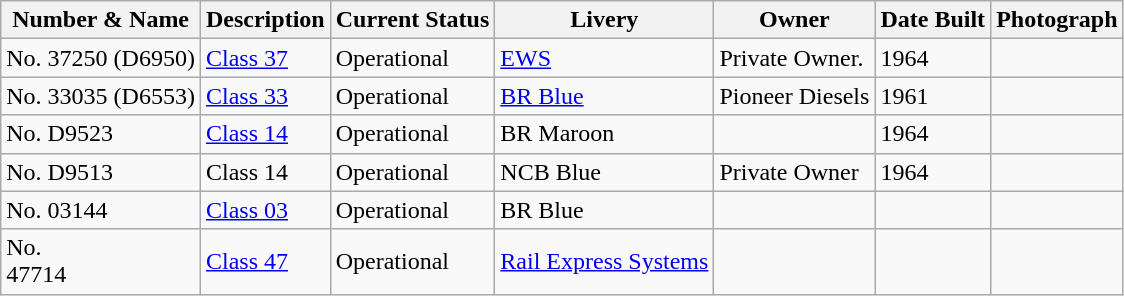<table class="wikitable">
<tr>
<th>Number & Name</th>
<th>Description</th>
<th>Current Status</th>
<th>Livery</th>
<th>Owner</th>
<th>Date Built</th>
<th>Photograph</th>
</tr>
<tr>
<td>No. 37250 (D6950)</td>
<td><a href='#'>Class 37</a></td>
<td>Operational</td>
<td><a href='#'>EWS</a></td>
<td>Private Owner.</td>
<td>1964</td>
<td></td>
</tr>
<tr>
<td>No. 33035 (D6553)</td>
<td><a href='#'>Class 33</a></td>
<td>Operational</td>
<td><a href='#'>BR Blue</a></td>
<td>Pioneer Diesels</td>
<td>1961</td>
<td></td>
</tr>
<tr>
<td>No. D9523</td>
<td><a href='#'>Class 14</a></td>
<td>Operational</td>
<td>BR Maroon</td>
<td></td>
<td>1964</td>
<td></td>
</tr>
<tr>
<td>No. D9513</td>
<td>Class 14</td>
<td>Operational</td>
<td>NCB Blue</td>
<td>Private Owner</td>
<td>1964</td>
<td></td>
</tr>
<tr>
<td>No. 03144</td>
<td><a href='#'>Class 03</a></td>
<td>Operational</td>
<td>BR Blue</td>
<td></td>
<td></td>
<td></td>
</tr>
<tr>
<td>No.<br>47714</td>
<td><a href='#'>Class 47</a></td>
<td>Operational</td>
<td><a href='#'>Rail Express Systems</a></td>
<td></td>
<td></td>
<td></td>
</tr>
</table>
